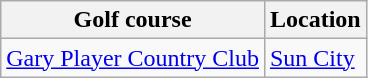<table class="wikitable sortable">
<tr>
<th>Golf course</th>
<th>Location</th>
</tr>
<tr>
<td><a href='#'>Gary Player Country Club</a></td>
<td><a href='#'>Sun City</a></td>
</tr>
</table>
